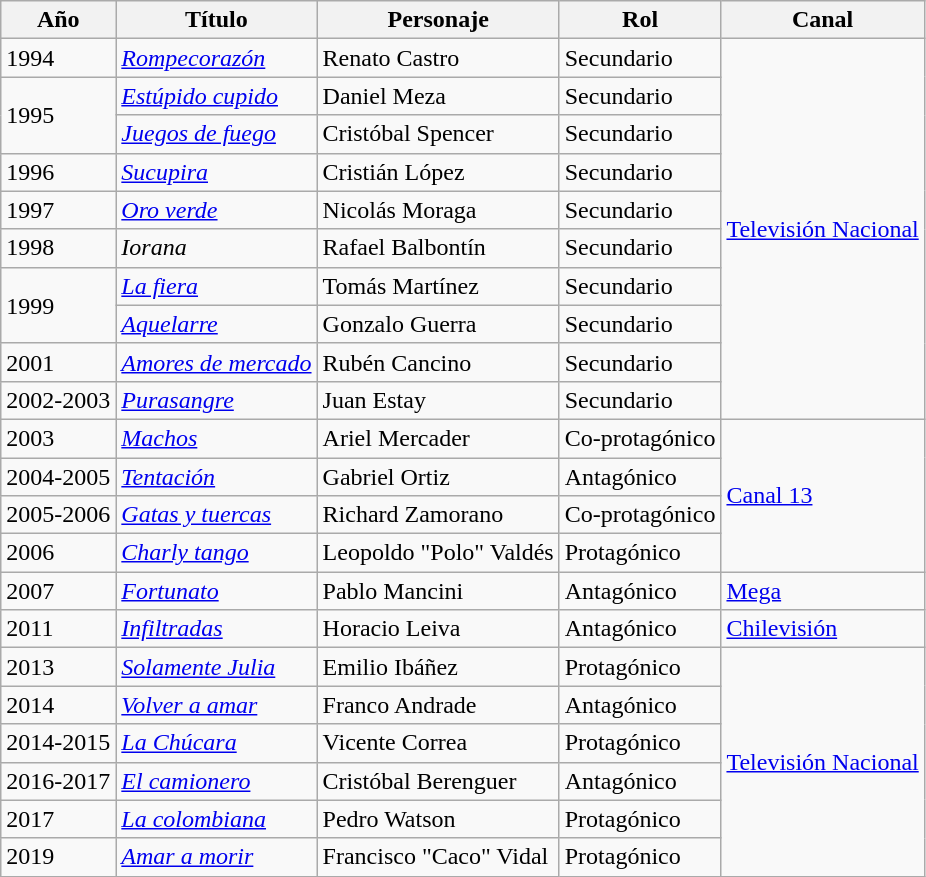<table class="wikitable">
<tr>
<th>Año</th>
<th>Título</th>
<th>Personaje</th>
<th>Rol</th>
<th>Canal</th>
</tr>
<tr>
<td>1994</td>
<td><em><a href='#'>Rompecorazón</a></em></td>
<td>Renato Castro</td>
<td>Secundario</td>
<td rowspan="10"><a href='#'>Televisión Nacional</a></td>
</tr>
<tr>
<td rowspan="2">1995</td>
<td><em><a href='#'>Estúpido cupido</a></em></td>
<td>Daniel Meza</td>
<td>Secundario</td>
</tr>
<tr>
<td><em><a href='#'>Juegos de fuego</a></em></td>
<td>Cristóbal Spencer</td>
<td>Secundario</td>
</tr>
<tr>
<td>1996</td>
<td><em><a href='#'>Sucupira</a></em></td>
<td>Cristián López</td>
<td>Secundario</td>
</tr>
<tr>
<td>1997</td>
<td><em><a href='#'>Oro verde</a></em></td>
<td>Nicolás Moraga</td>
<td>Secundario</td>
</tr>
<tr>
<td>1998</td>
<td><em>Iorana</em></td>
<td>Rafael Balbontín</td>
<td>Secundario</td>
</tr>
<tr>
<td rowspan="2">1999</td>
<td><em><a href='#'>La fiera</a></em></td>
<td>Tomás Martínez</td>
<td>Secundario</td>
</tr>
<tr>
<td><em><a href='#'>Aquelarre</a></em></td>
<td>Gonzalo Guerra</td>
<td>Secundario</td>
</tr>
<tr>
<td>2001</td>
<td><a href='#'><em>Amores de mercado</em></a></td>
<td>Rubén Cancino</td>
<td>Secundario</td>
</tr>
<tr>
<td>2002-2003</td>
<td><em><a href='#'>Purasangre</a></em></td>
<td>Juan Estay</td>
<td>Secundario</td>
</tr>
<tr>
<td>2003</td>
<td><em><a href='#'>Machos</a></em></td>
<td>Ariel Mercader</td>
<td>Co-protagónico</td>
<td rowspan="4"><a href='#'>Canal 13</a></td>
</tr>
<tr>
<td>2004-2005</td>
<td><em><a href='#'>Tentación</a></em></td>
<td>Gabriel Ortiz</td>
<td>Antagónico</td>
</tr>
<tr>
<td>2005-2006</td>
<td><em><a href='#'>Gatas y tuercas</a></em></td>
<td>Richard Zamorano</td>
<td>Co-protagónico</td>
</tr>
<tr>
<td>2006</td>
<td><em><a href='#'>Charly tango</a></em></td>
<td>Leopoldo "Polo" Valdés</td>
<td>Protagónico</td>
</tr>
<tr>
<td>2007</td>
<td><em><a href='#'>Fortunato</a></em></td>
<td>Pablo Mancini</td>
<td>Antagónico</td>
<td><a href='#'>Mega</a></td>
</tr>
<tr>
<td>2011</td>
<td><em><a href='#'>Infiltradas</a></em></td>
<td>Horacio Leiva</td>
<td>Antagónico</td>
<td><a href='#'>Chilevisión</a></td>
</tr>
<tr>
<td>2013</td>
<td><em><a href='#'>Solamente Julia</a></em></td>
<td>Emilio Ibáñez</td>
<td>Protagónico</td>
<td rowspan="6"><a href='#'>Televisión Nacional</a></td>
</tr>
<tr>
<td>2014</td>
<td><em><a href='#'>Volver a amar</a></em></td>
<td>Franco Andrade</td>
<td>Antagónico</td>
</tr>
<tr>
<td>2014-2015</td>
<td><em><a href='#'>La Chúcara</a></em></td>
<td>Vicente Correa</td>
<td>Protagónico</td>
</tr>
<tr>
<td>2016-2017</td>
<td><em><a href='#'>El camionero</a></em></td>
<td>Cristóbal Berenguer</td>
<td>Antagónico</td>
</tr>
<tr>
<td>2017</td>
<td><em><a href='#'>La colombiana</a></em></td>
<td>Pedro Watson</td>
<td>Protagónico</td>
</tr>
<tr>
<td>2019</td>
<td><em><a href='#'>Amar a morir</a></em></td>
<td>Francisco "Caco" Vidal</td>
<td>Protagónico</td>
</tr>
</table>
